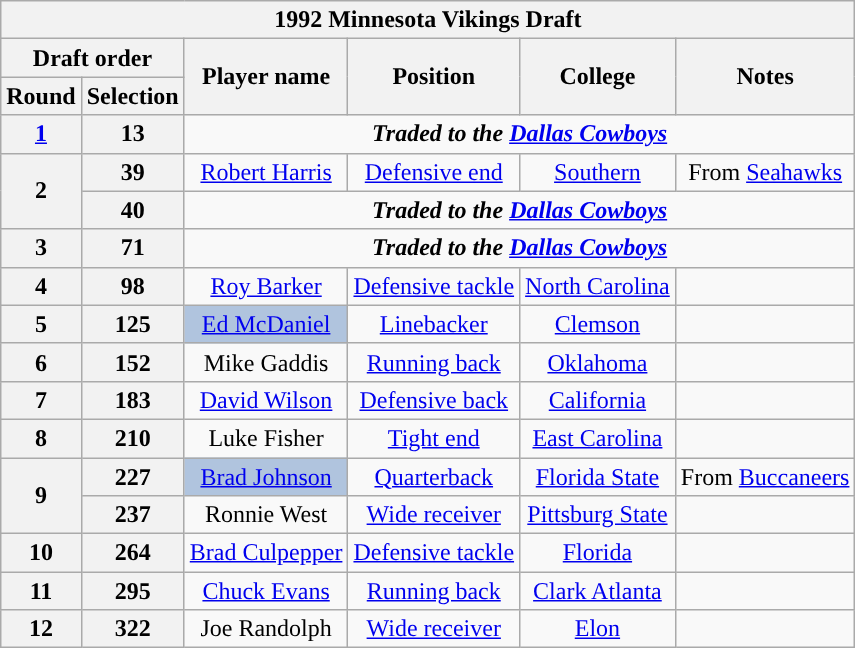<table class="wikitable" style="text-align:center">
<tr>
<th colspan="6">1992 Minnesota Vikings Draft</th>
</tr>
<tr>
<th colspan="2">Draft order</th>
<th rowspan="2">Player name</th>
<th rowspan="2">Position</th>
<th rowspan="2">College</th>
<th rowspan="2">Notes</th>
</tr>
<tr>
<th>Round</th>
<th>Selection</th>
</tr>
<tr>
<th><a href='#'>1</a></th>
<th>13</th>
<td colspan="4"><strong><em>Traded to the <a href='#'>Dallas Cowboys</a></em></strong></td>
</tr>
<tr>
<th rowspan="2">2</th>
<th>39</th>
<td><a href='#'>Robert Harris</a></td>
<td><a href='#'>Defensive end</a></td>
<td><a href='#'>Southern</a></td>
<td>From <a href='#'>Seahawks</a></td>
</tr>
<tr>
<th>40</th>
<td colspan="4"><strong><em>Traded to the <a href='#'>Dallas Cowboys</a></em></strong></td>
</tr>
<tr>
<th>3</th>
<th>71</th>
<td colspan="4"><strong><em>Traded to the <a href='#'>Dallas Cowboys</a></em></strong></td>
</tr>
<tr>
<th>4</th>
<th>98</th>
<td><a href='#'>Roy Barker</a></td>
<td><a href='#'>Defensive tackle</a></td>
<td><a href='#'>North Carolina</a></td>
<td></td>
</tr>
<tr>
<th>5</th>
<th>125</th>
<td bgcolor=lightsteelblue><a href='#'>Ed McDaniel</a></td>
<td><a href='#'>Linebacker</a></td>
<td><a href='#'>Clemson</a></td>
<td></td>
</tr>
<tr>
<th>6</th>
<th>152</th>
<td>Mike Gaddis</td>
<td><a href='#'>Running back</a></td>
<td><a href='#'>Oklahoma</a></td>
<td></td>
</tr>
<tr>
<th>7</th>
<th>183</th>
<td><a href='#'>David Wilson</a></td>
<td><a href='#'>Defensive back</a></td>
<td><a href='#'>California</a></td>
<td></td>
</tr>
<tr>
<th>8</th>
<th>210</th>
<td>Luke Fisher</td>
<td><a href='#'>Tight end</a></td>
<td><a href='#'>East Carolina</a></td>
<td></td>
</tr>
<tr>
<th rowspan="2">9</th>
<th>227</th>
<td bgcolor=lightsteelblue><a href='#'>Brad Johnson</a></td>
<td><a href='#'>Quarterback</a></td>
<td><a href='#'>Florida State</a></td>
<td>From <a href='#'>Buccaneers</a></td>
</tr>
<tr>
<th>237</th>
<td>Ronnie West</td>
<td><a href='#'>Wide receiver</a></td>
<td><a href='#'>Pittsburg State</a></td>
<td></td>
</tr>
<tr>
<th>10</th>
<th>264</th>
<td><a href='#'>Brad Culpepper</a></td>
<td><a href='#'>Defensive tackle</a></td>
<td><a href='#'>Florida</a></td>
<td></td>
</tr>
<tr>
<th>11</th>
<th>295</th>
<td><a href='#'>Chuck Evans</a></td>
<td><a href='#'>Running back</a></td>
<td><a href='#'>Clark Atlanta</a></td>
<td></td>
</tr>
<tr>
<th>12</th>
<th>322</th>
<td>Joe Randolph</td>
<td><a href='#'>Wide receiver</a></td>
<td><a href='#'>Elon</a></td>
<td></td>
</tr>
</table>
